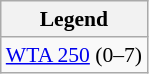<table class=wikitable style=font-size:90%>
<tr>
<th>Legend</th>
</tr>
<tr>
<td><a href='#'>WTA 250</a> (0–7)</td>
</tr>
</table>
